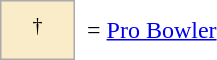<table border=0 cellspacing="0" cellpadding="8">
<tr>
<td style="background-color:#faecc8; border:1px solid #aaaaaa; width:2em;" align=center><sup>†</sup></td>
<td>= <a href='#'>Pro Bowler</a></td>
</tr>
</table>
